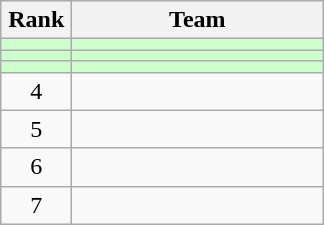<table class=wikitable style="text-align:center;">
<tr>
<th width=40>Rank</th>
<th width=160>Team</th>
</tr>
<tr bgcolor="#ccffcc">
<td></td>
<td align=left></td>
</tr>
<tr bgcolor="#ccffcc">
<td></td>
<td align=left></td>
</tr>
<tr bgcolor="#ccffcc">
<td></td>
<td align=left></td>
</tr>
<tr>
<td>4</td>
<td align=left></td>
</tr>
<tr>
<td>5</td>
<td align=left></td>
</tr>
<tr>
<td>6</td>
<td align=left></td>
</tr>
<tr>
<td>7</td>
<td align=left></td>
</tr>
</table>
